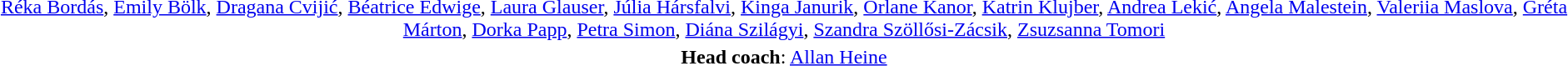<table style="text-align: center; margin-top: 1em; margin-left: auto; margin-right: auto">
<tr>
<td><a href='#'>Réka Bordás</a>, <a href='#'>Emily Bölk</a>, <a href='#'>Dragana Cvijić</a>, <a href='#'>Béatrice Edwige</a>, <a href='#'>Laura Glauser</a>, <a href='#'>Júlia Hársfalvi</a>, <a href='#'>Kinga Janurik</a>, <a href='#'>Orlane Kanor</a>, <a href='#'>Katrin Klujber</a>, <a href='#'>Andrea Lekić</a>, <a href='#'>Angela Malestein</a>, <a href='#'>Valeriia Maslova</a>, <a href='#'>Gréta Márton</a>, <a href='#'>Dorka Papp</a>, <a href='#'>Petra Simon</a>, <a href='#'>Diána Szilágyi</a>, <a href='#'>Szandra Szöllősi-Zácsik</a>, <a href='#'>Zsuzsanna Tomori</a></td>
</tr>
<tr>
<td><strong>Head coach</strong>: <a href='#'>Allan Heine</a></td>
</tr>
</table>
